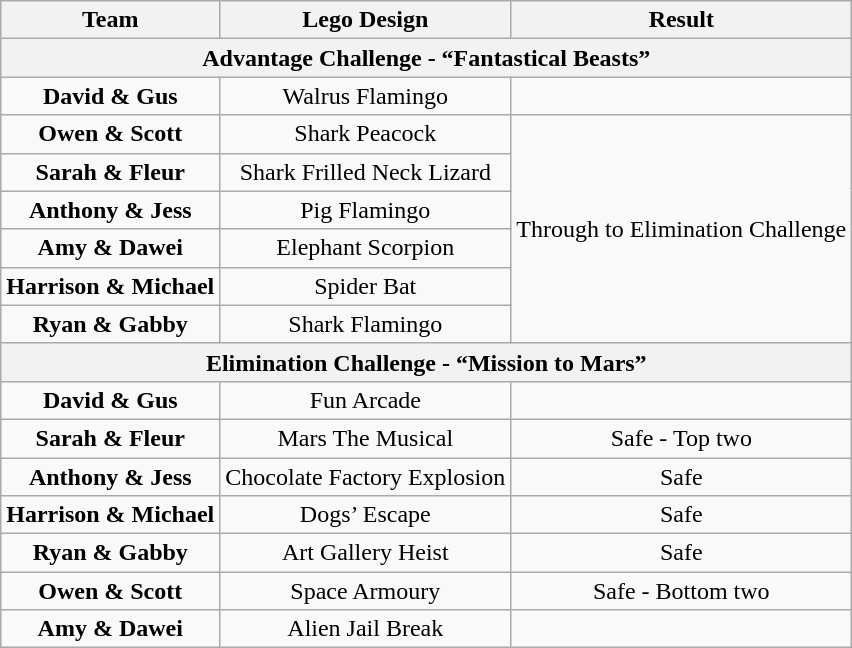<table class="wikitable" style="text-align:center">
<tr valign="top">
<th>Team</th>
<th>Lego Design</th>
<th>Result</th>
</tr>
<tr>
<th colspan=3>Advantage Challenge - “Fantastical Beasts”</th>
</tr>
<tr>
<td><strong>David & Gus</strong></td>
<td>Walrus Flamingo</td>
<td></td>
</tr>
<tr>
<td><strong>Owen & Scott</strong></td>
<td>Shark Peacock</td>
<td rowspan=6>Through to Elimination Challenge</td>
</tr>
<tr>
<td><strong>Sarah & Fleur</strong></td>
<td>Shark Frilled Neck Lizard</td>
</tr>
<tr>
<td><strong>Anthony & Jess</strong></td>
<td>Pig Flamingo</td>
</tr>
<tr>
<td><strong>Amy & Dawei</strong></td>
<td>Elephant Scorpion</td>
</tr>
<tr>
<td><strong>Harrison & Michael</strong></td>
<td>Spider Bat</td>
</tr>
<tr>
<td><strong>Ryan & Gabby</strong></td>
<td>Shark Flamingo</td>
</tr>
<tr>
<th colspan=3>Elimination Challenge - “Mission to Mars”</th>
</tr>
<tr>
<td><strong>David & Gus</strong></td>
<td>Fun Arcade</td>
<td></td>
</tr>
<tr>
<td><strong>Sarah & Fleur</strong></td>
<td>Mars The Musical</td>
<td>Safe - Top two</td>
</tr>
<tr>
<td><strong>Anthony & Jess</strong></td>
<td>Chocolate Factory Explosion</td>
<td>Safe</td>
</tr>
<tr>
<td><strong>Harrison & Michael</strong></td>
<td>Dogs’ Escape</td>
<td>Safe</td>
</tr>
<tr>
<td><strong>Ryan & Gabby</strong></td>
<td>Art Gallery Heist</td>
<td>Safe</td>
</tr>
<tr>
<td><strong>Owen & Scott</strong></td>
<td>Space Armoury</td>
<td>Safe - Bottom two</td>
</tr>
<tr>
<td><strong>Amy & Dawei</strong></td>
<td>Alien Jail Break</td>
<td></td>
</tr>
</table>
